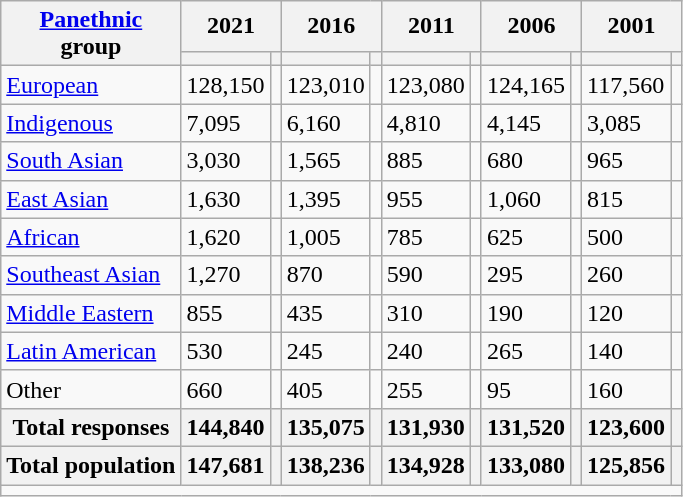<table class="wikitable collapsible sortable">
<tr>
<th rowspan="2"><a href='#'>Panethnic</a><br>group</th>
<th colspan="2">2021</th>
<th colspan="2">2016</th>
<th colspan="2">2011</th>
<th colspan="2">2006</th>
<th colspan="2">2001</th>
</tr>
<tr>
<th><a href='#'></a></th>
<th></th>
<th></th>
<th></th>
<th></th>
<th></th>
<th></th>
<th></th>
<th></th>
<th></th>
</tr>
<tr>
<td><a href='#'>European</a></td>
<td>128,150</td>
<td></td>
<td>123,010</td>
<td></td>
<td>123,080</td>
<td></td>
<td>124,165</td>
<td></td>
<td>117,560</td>
<td></td>
</tr>
<tr>
<td><a href='#'>Indigenous</a></td>
<td>7,095</td>
<td></td>
<td>6,160</td>
<td></td>
<td>4,810</td>
<td></td>
<td>4,145</td>
<td></td>
<td>3,085</td>
<td></td>
</tr>
<tr>
<td><a href='#'>South Asian</a></td>
<td>3,030</td>
<td></td>
<td>1,565</td>
<td></td>
<td>885</td>
<td></td>
<td>680</td>
<td></td>
<td>965</td>
<td></td>
</tr>
<tr>
<td><a href='#'>East Asian</a></td>
<td>1,630</td>
<td></td>
<td>1,395</td>
<td></td>
<td>955</td>
<td></td>
<td>1,060</td>
<td></td>
<td>815</td>
<td></td>
</tr>
<tr>
<td><a href='#'>African</a></td>
<td>1,620</td>
<td></td>
<td>1,005</td>
<td></td>
<td>785</td>
<td></td>
<td>625</td>
<td></td>
<td>500</td>
<td></td>
</tr>
<tr>
<td><a href='#'>Southeast Asian</a></td>
<td>1,270</td>
<td></td>
<td>870</td>
<td></td>
<td>590</td>
<td></td>
<td>295</td>
<td></td>
<td>260</td>
<td></td>
</tr>
<tr>
<td><a href='#'>Middle Eastern</a></td>
<td>855</td>
<td></td>
<td>435</td>
<td></td>
<td>310</td>
<td></td>
<td>190</td>
<td></td>
<td>120</td>
<td></td>
</tr>
<tr>
<td><a href='#'>Latin American</a></td>
<td>530</td>
<td></td>
<td>245</td>
<td></td>
<td>240</td>
<td></td>
<td>265</td>
<td></td>
<td>140</td>
<td></td>
</tr>
<tr>
<td>Other</td>
<td>660</td>
<td></td>
<td>405</td>
<td></td>
<td>255</td>
<td></td>
<td>95</td>
<td></td>
<td>160</td>
<td></td>
</tr>
<tr>
<th>Total responses</th>
<th>144,840</th>
<th></th>
<th>135,075</th>
<th></th>
<th>131,930</th>
<th></th>
<th>131,520</th>
<th></th>
<th>123,600</th>
<th></th>
</tr>
<tr>
<th>Total population</th>
<th>147,681</th>
<th></th>
<th>138,236</th>
<th></th>
<th>134,928</th>
<th></th>
<th>133,080</th>
<th></th>
<th>125,856</th>
<th></th>
</tr>
<tr class="sortbottom">
<td colspan="15"></td>
</tr>
</table>
